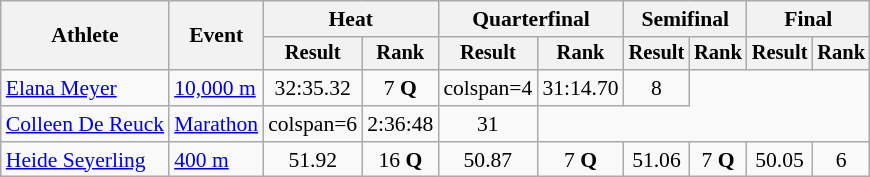<table class=wikitable style="font-size:90%">
<tr>
<th rowspan="2">Athlete</th>
<th rowspan="2">Event</th>
<th colspan="2">Heat</th>
<th colspan="2">Quarterfinal</th>
<th colspan="2">Semifinal</th>
<th colspan="2">Final</th>
</tr>
<tr style="font-size:95%">
<th>Result</th>
<th>Rank</th>
<th>Result</th>
<th>Rank</th>
<th>Result</th>
<th>Rank</th>
<th>Result</th>
<th>Rank</th>
</tr>
<tr align=center>
<td align=left><a href='#'>Elana Meyer</a></td>
<td align=left><a href='#'>10,000 m</a></td>
<td>32:35.32</td>
<td>7 <strong>Q</strong></td>
<td>colspan=4 </td>
<td>31:14.70</td>
<td>8</td>
</tr>
<tr align=center>
<td align=left><a href='#'>Colleen De Reuck</a></td>
<td align=left><a href='#'>Marathon</a></td>
<td>colspan=6 </td>
<td>2:36:48</td>
<td>31</td>
</tr>
<tr align=center>
<td align=left><a href='#'>Heide Seyerling</a></td>
<td align=left><a href='#'>400 m</a></td>
<td>51.92</td>
<td>16 <strong>Q</strong></td>
<td>50.87</td>
<td>7 <strong>Q</strong></td>
<td>51.06</td>
<td>7 <strong>Q</strong></td>
<td>50.05</td>
<td>6</td>
</tr>
</table>
